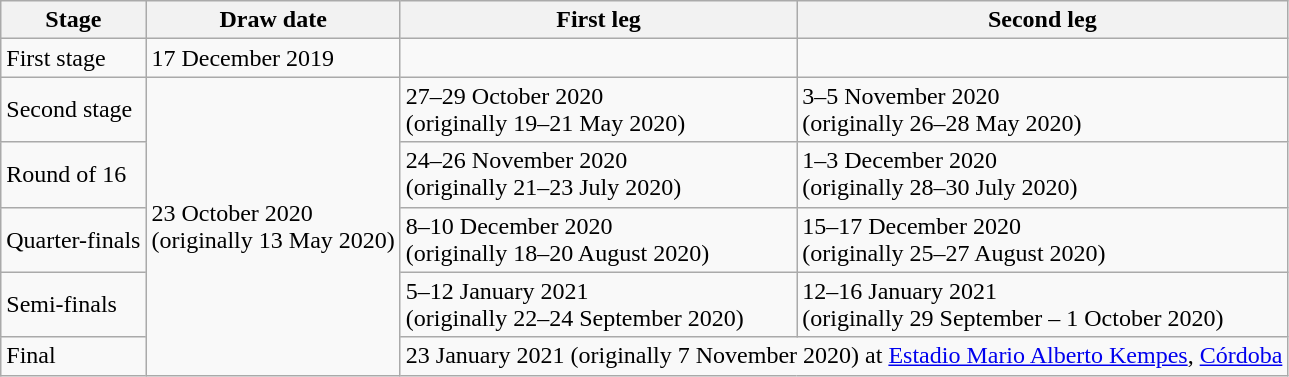<table class="wikitable">
<tr>
<th>Stage</th>
<th>Draw date</th>
<th>First leg</th>
<th>Second leg</th>
</tr>
<tr>
<td>First stage</td>
<td>17 December 2019</td>
<td></td>
<td></td>
</tr>
<tr>
<td>Second stage</td>
<td rowspan=5>23 October 2020<br>(originally 13 May 2020)</td>
<td>27–29 October 2020<br>(originally 19–21 May 2020)</td>
<td>3–5 November 2020<br>(originally 26–28 May 2020)</td>
</tr>
<tr>
<td>Round of 16</td>
<td>24–26 November 2020<br>(originally 21–23 July 2020)</td>
<td>1–3 December 2020<br>(originally 28–30 July 2020)</td>
</tr>
<tr>
<td>Quarter-finals</td>
<td>8–10 December 2020<br>(originally 18–20 August 2020)</td>
<td>15–17 December 2020<br>(originally 25–27 August 2020)</td>
</tr>
<tr>
<td>Semi-finals</td>
<td>5–12 January 2021<br>(originally 22–24 September 2020)</td>
<td>12–16 January 2021<br>(originally 29 September – 1 October 2020)</td>
</tr>
<tr>
<td>Final</td>
<td colspan=2>23 January 2021 (originally 7 November 2020) at <a href='#'>Estadio Mario Alberto Kempes</a>, <a href='#'>Córdoba</a></td>
</tr>
</table>
